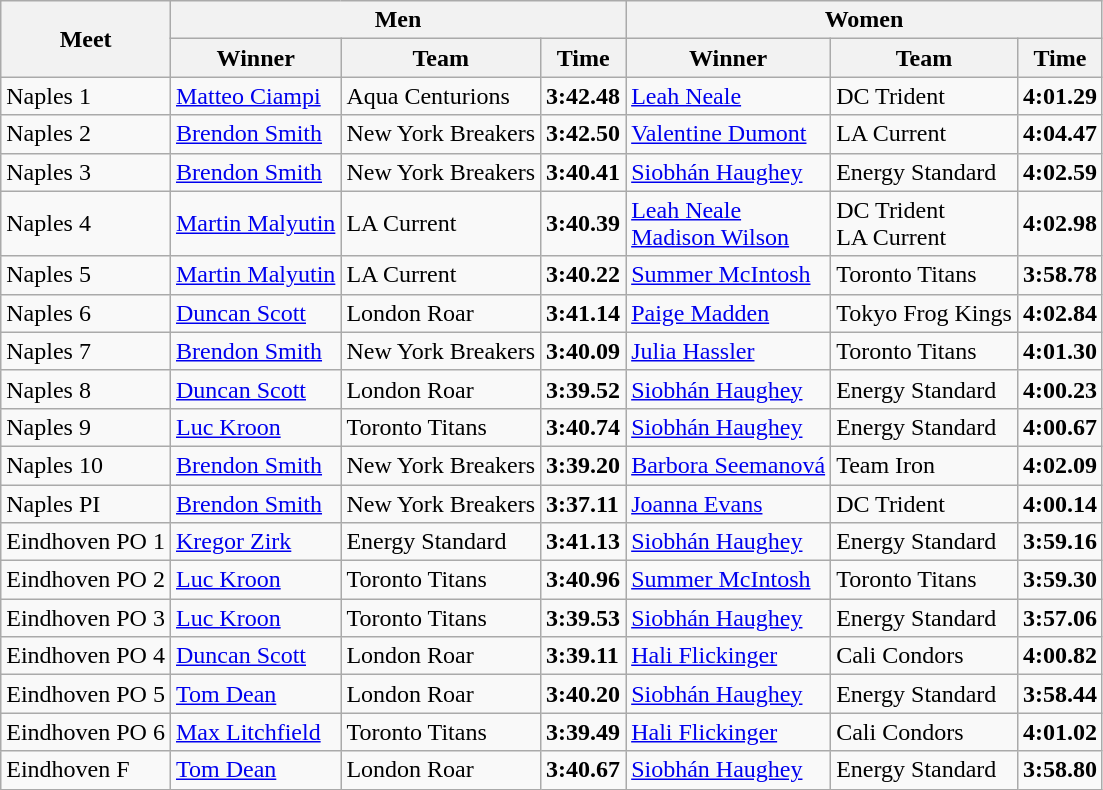<table class="wikitable">
<tr>
<th rowspan="2">Meet</th>
<th colspan="3">Men</th>
<th colspan="3">Women</th>
</tr>
<tr>
<th>Winner</th>
<th>Team</th>
<th>Time</th>
<th>Winner</th>
<th>Team</th>
<th>Time</th>
</tr>
<tr>
<td>Naples 1</td>
<td> <a href='#'>Matteo Ciampi</a></td>
<td> Aqua Centurions</td>
<td><strong>3:42.48 </strong></td>
<td> <a href='#'>Leah Neale</a></td>
<td> DC Trident</td>
<td><strong> 4:01.29 </strong></td>
</tr>
<tr>
<td>Naples 2</td>
<td> <a href='#'>Brendon Smith</a></td>
<td> New York Breakers</td>
<td><strong>3:42.50 </strong></td>
<td> <a href='#'>Valentine Dumont</a></td>
<td> LA Current</td>
<td><strong> 4:04.47 </strong></td>
</tr>
<tr>
<td>Naples 3</td>
<td> <a href='#'>Brendon Smith</a></td>
<td> New York Breakers</td>
<td><strong>3:40.41 </strong></td>
<td> <a href='#'>Siobhán Haughey</a></td>
<td> Energy Standard</td>
<td><strong> 4:02.59 </strong></td>
</tr>
<tr>
<td>Naples 4</td>
<td> <a href='#'>Martin Malyutin</a></td>
<td> LA Current</td>
<td><strong>3:40.39 </strong></td>
<td> <a href='#'>Leah Neale</a> <br>  <a href='#'>Madison Wilson</a></td>
<td> DC Trident <br>  LA Current</td>
<td><strong> 4:02.98 </strong></td>
</tr>
<tr>
<td>Naples 5</td>
<td> <a href='#'>Martin Malyutin</a></td>
<td> LA Current</td>
<td><strong>3:40.22 </strong></td>
<td> <a href='#'>Summer McIntosh</a></td>
<td> Toronto Titans</td>
<td><strong> 3:58.78 </strong></td>
</tr>
<tr>
<td>Naples 6</td>
<td> <a href='#'>Duncan Scott</a></td>
<td> London Roar</td>
<td><strong> 3:41.14 </strong></td>
<td> <a href='#'>Paige Madden</a></td>
<td> Tokyo Frog Kings</td>
<td><strong>4:02.84</strong></td>
</tr>
<tr>
<td>Naples 7</td>
<td> <a href='#'>Brendon Smith</a></td>
<td> New York Breakers</td>
<td><strong> 3:40.09 </strong></td>
<td> <a href='#'>Julia Hassler</a></td>
<td> Toronto Titans</td>
<td><strong>4:01.30</strong></td>
</tr>
<tr>
<td>Naples 8</td>
<td> <a href='#'>Duncan Scott</a></td>
<td> London Roar</td>
<td><strong>3:39.52 </strong></td>
<td> <a href='#'>Siobhán Haughey</a></td>
<td> Energy Standard</td>
<td><strong> 4:00.23 </strong></td>
</tr>
<tr>
<td>Naples 9</td>
<td> <a href='#'>Luc Kroon</a></td>
<td> Toronto Titans</td>
<td><strong>3:40.74 </strong></td>
<td> <a href='#'>Siobhán Haughey</a></td>
<td> Energy Standard</td>
<td><strong> 4:00.67 </strong></td>
</tr>
<tr>
<td>Naples 10</td>
<td> <a href='#'>Brendon Smith</a></td>
<td> New York Breakers</td>
<td><strong> 3:39.20 </strong></td>
<td> <a href='#'>Barbora Seemanová</a></td>
<td> Team Iron</td>
<td><strong>4:02.09</strong></td>
</tr>
<tr>
<td>Naples PI</td>
<td> <a href='#'>Brendon Smith</a></td>
<td> New York Breakers</td>
<td><strong>3:37.11 </strong></td>
<td> <a href='#'>Joanna Evans</a></td>
<td> DC Trident</td>
<td><strong> 4:00.14 </strong></td>
</tr>
<tr>
<td>Eindhoven PO 1</td>
<td> <a href='#'>Kregor Zirk</a></td>
<td> Energy Standard</td>
<td><strong>3:41.13 </strong></td>
<td> <a href='#'>Siobhán Haughey</a></td>
<td> Energy Standard</td>
<td><strong> 3:59.16 </strong></td>
</tr>
<tr>
<td>Eindhoven PO 2</td>
<td> <a href='#'>Luc Kroon</a></td>
<td> Toronto Titans</td>
<td><strong>3:40.96 </strong></td>
<td> <a href='#'>Summer McIntosh</a></td>
<td> Toronto Titans</td>
<td><strong> 3:59.30 </strong></td>
</tr>
<tr>
<td>Eindhoven PO 3</td>
<td> <a href='#'>Luc Kroon</a></td>
<td> Toronto Titans</td>
<td><strong>3:39.53 </strong></td>
<td> <a href='#'>Siobhán Haughey</a></td>
<td> Energy Standard</td>
<td><strong> 3:57.06 </strong></td>
</tr>
<tr>
<td>Eindhoven PO 4</td>
<td> <a href='#'>Duncan Scott</a></td>
<td> London Roar</td>
<td><strong>3:39.11 </strong></td>
<td> <a href='#'>Hali Flickinger</a></td>
<td> Cali Condors</td>
<td><strong> 4:00.82 </strong></td>
</tr>
<tr>
<td>Eindhoven PO 5</td>
<td> <a href='#'>Tom Dean</a></td>
<td> London Roar</td>
<td><strong>3:40.20 </strong></td>
<td> <a href='#'>Siobhán Haughey</a></td>
<td> Energy Standard</td>
<td><strong> 3:58.44 </strong></td>
</tr>
<tr>
<td>Eindhoven PO 6</td>
<td> <a href='#'>Max Litchfield</a></td>
<td> Toronto Titans</td>
<td><strong>3:39.49 </strong></td>
<td> <a href='#'>Hali Flickinger</a></td>
<td> Cali Condors</td>
<td><strong> 4:01.02 </strong></td>
</tr>
<tr>
<td>Eindhoven F</td>
<td> <a href='#'>Tom Dean</a></td>
<td> London Roar</td>
<td><strong>3:40.67 </strong></td>
<td> <a href='#'>Siobhán Haughey</a></td>
<td> Energy Standard</td>
<td><strong> 3:58.80 </strong></td>
</tr>
</table>
